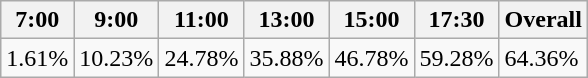<table class="wikitable">
<tr>
<th>7:00</th>
<th>9:00</th>
<th>11:00</th>
<th>13:00</th>
<th>15:00</th>
<th>17:30</th>
<th>Overall</th>
</tr>
<tr>
<td>1.61%</td>
<td>10.23%</td>
<td>24.78%</td>
<td>35.88%</td>
<td>46.78%</td>
<td>59.28%</td>
<td>64.36%</td>
</tr>
</table>
